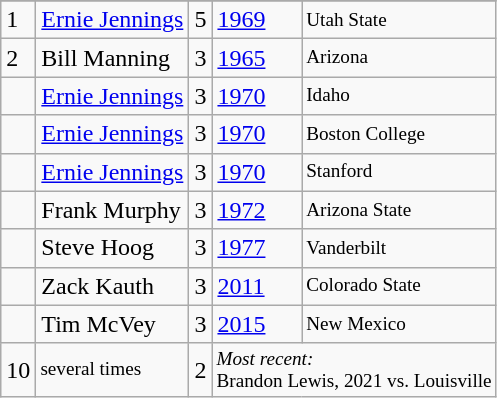<table class="wikitable">
<tr>
</tr>
<tr>
<td>1</td>
<td><a href='#'>Ernie Jennings</a></td>
<td>5</td>
<td><a href='#'>1969</a></td>
<td style="font-size:80%;">Utah State</td>
</tr>
<tr>
<td>2</td>
<td>Bill Manning</td>
<td>3</td>
<td><a href='#'>1965</a></td>
<td style="font-size:80%;">Arizona</td>
</tr>
<tr>
<td></td>
<td><a href='#'>Ernie Jennings</a></td>
<td>3</td>
<td><a href='#'>1970</a></td>
<td style="font-size:80%;">Idaho</td>
</tr>
<tr>
<td></td>
<td><a href='#'>Ernie Jennings</a></td>
<td>3</td>
<td><a href='#'>1970</a></td>
<td style="font-size:80%;">Boston College</td>
</tr>
<tr>
<td></td>
<td><a href='#'>Ernie Jennings</a></td>
<td>3</td>
<td><a href='#'>1970</a></td>
<td style="font-size:80%;">Stanford</td>
</tr>
<tr>
<td></td>
<td>Frank Murphy</td>
<td>3</td>
<td><a href='#'>1972</a></td>
<td style="font-size:80%;">Arizona State</td>
</tr>
<tr>
<td></td>
<td>Steve Hoog</td>
<td>3</td>
<td><a href='#'>1977</a></td>
<td style="font-size:80%;">Vanderbilt</td>
</tr>
<tr>
<td></td>
<td>Zack Kauth</td>
<td>3</td>
<td><a href='#'>2011</a></td>
<td style="font-size:80%;">Colorado State</td>
</tr>
<tr>
<td></td>
<td>Tim McVey</td>
<td>3</td>
<td><a href='#'>2015</a></td>
<td style="font-size:80%;">New Mexico</td>
</tr>
<tr>
<td>10</td>
<td style="font-size:80%;">several times</td>
<td>2</td>
<td colspan=2 style="font-size:80%;"><em>Most recent:</em><br>Brandon Lewis, 2021 vs. Louisville</td>
</tr>
</table>
